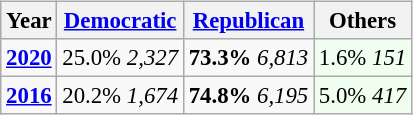<table class="wikitable" style="float:right; font-size:95%;">
<tr>
<th style="text-align:center;">Year</th>
<th style="text-align:center;"><a href='#'>Democratic</a></th>
<th style="text-align:center;"><a href='#'>Republican</a></th>
<th style="text-align:center;">Others</th>
</tr>
<tr>
<td style="text-align:center;" ><strong><a href='#'>2020</a></strong></td>
<td style="text-align:center;" >25.0% <em>2,327</em></td>
<td style="text-align:center;" ><strong>73.3%</strong> <em>6,813</em></td>
<td style="text-align:center; background:honeyDew;">1.6% <em>151</em></td>
</tr>
<tr>
<td style="text-align:center;" ><strong><a href='#'>2016</a></strong></td>
<td style="text-align:center;" >20.2% <em>1,674</em></td>
<td style="text-align:center;" ><strong>74.8%</strong> <em>6,195</em></td>
<td style="text-align:center; background:honeyDew;">5.0% <em>417</em></td>
</tr>
</table>
